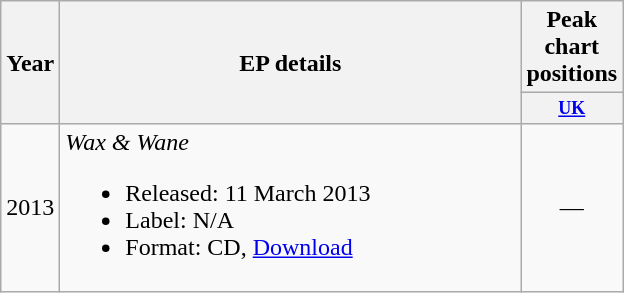<table class="wikitable" border="1">
<tr>
<th rowspan="2">Year</th>
<th rowspan="2" width="300">EP details</th>
<th>Peak chart positions</th>
</tr>
<tr>
<th style="width:3em;font-size:75%;"><a href='#'>UK</a><br></th>
</tr>
<tr>
<td>2013</td>
<td><em>Wax & Wane</em><br><ul><li>Released: 11 March 2013</li><li>Label: N/A</li><li>Format: CD, <a href='#'>Download</a></li></ul></td>
<td align="center">—</td>
</tr>
</table>
